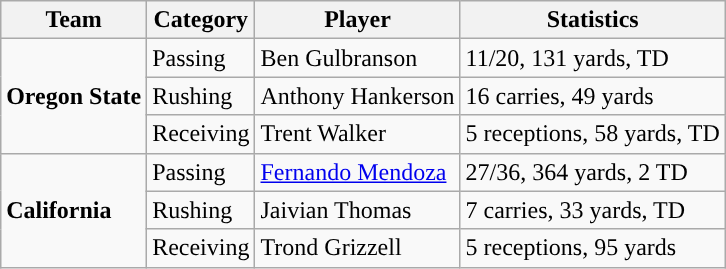<table class="wikitable" style="float: right;">
<tr>
<th>Team</th>
<th>Category</th>
<th>Player</th>
<th>Statistics</th>
</tr>
<tr>
<td rowspan=3><strong>Oregon State</strong></td>
<td>Passing</td>
<td>Ben Gulbranson</td>
<td>11/20, 131 yards, TD</td>
</tr>
<tr>
<td>Rushing</td>
<td>Anthony Hankerson</td>
<td>16 carries, 49 yards</td>
</tr>
<tr>
<td>Receiving</td>
<td>Trent Walker</td>
<td>5 receptions, 58 yards, TD</td>
</tr>
<tr>
<td rowspan=3><strong>California</strong></td>
<td>Passing</td>
<td><a href='#'>Fernando Mendoza</a></td>
<td>27/36, 364 yards, 2 TD</td>
</tr>
<tr>
<td>Rushing</td>
<td>Jaivian Thomas</td>
<td>7 carries, 33 yards, TD</td>
</tr>
<tr>
<td>Receiving</td>
<td>Trond Grizzell</td>
<td>5 receptions, 95 yards</td>
</tr>
</table>
